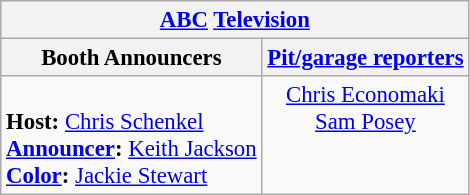<table class="wikitable" style="font-size: 95%;">
<tr>
<th colspan=2><a href='#'>ABC</a> <a href='#'>Television</a></th>
</tr>
<tr>
<th>Booth Announcers</th>
<th><a href='#'>Pit/garage reporters</a></th>
</tr>
<tr>
<td valign="top"><br><strong>Host:</strong> <a href='#'>Chris Schenkel</a><br>
<strong><a href='#'>Announcer</a>:</strong> <a href='#'>Keith Jackson</a><br>
<strong><a href='#'>Color</a>:</strong> <a href='#'>Jackie Stewart</a></td>
<td align="center" valign="top"><a href='#'>Chris Economaki</a><br><a href='#'>Sam Posey</a></td>
</tr>
</table>
